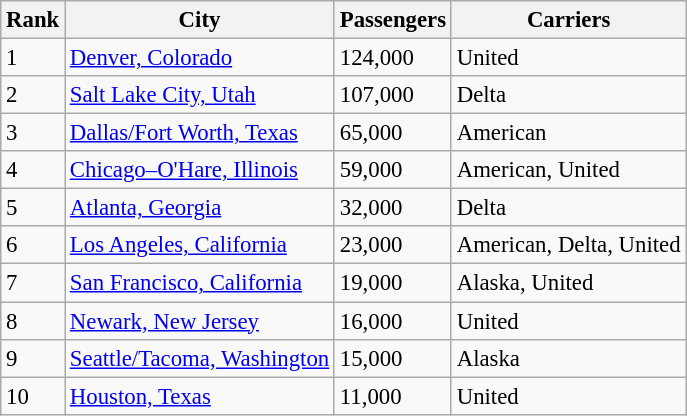<table class="wikitable sortable" style="font-size: 95%">
<tr>
<th>Rank</th>
<th>City</th>
<th>Passengers</th>
<th>Carriers</th>
</tr>
<tr>
<td>1</td>
<td><a href='#'>Denver, Colorado</a></td>
<td>124,000</td>
<td>United</td>
</tr>
<tr>
<td>2</td>
<td><a href='#'>Salt Lake City, Utah</a></td>
<td>107,000</td>
<td>Delta</td>
</tr>
<tr>
<td>3</td>
<td><a href='#'>Dallas/Fort Worth, Texas</a></td>
<td>65,000</td>
<td>American</td>
</tr>
<tr>
<td>4</td>
<td><a href='#'>Chicago–O'Hare, Illinois</a></td>
<td>59,000</td>
<td>American, United</td>
</tr>
<tr>
<td>5</td>
<td><a href='#'>Atlanta, Georgia</a></td>
<td>32,000</td>
<td>Delta</td>
</tr>
<tr>
<td>6</td>
<td><a href='#'>Los Angeles, California</a></td>
<td>23,000</td>
<td>American, Delta, United</td>
</tr>
<tr>
<td>7</td>
<td><a href='#'>San Francisco, California</a></td>
<td>19,000</td>
<td>Alaska, United</td>
</tr>
<tr>
<td>8</td>
<td><a href='#'>Newark, New Jersey</a></td>
<td>16,000</td>
<td>United</td>
</tr>
<tr>
<td>9</td>
<td><a href='#'>Seattle/Tacoma, Washington</a></td>
<td>15,000</td>
<td>Alaska</td>
</tr>
<tr>
<td>10</td>
<td><a href='#'>Houston, Texas</a></td>
<td>11,000</td>
<td>United</td>
</tr>
</table>
